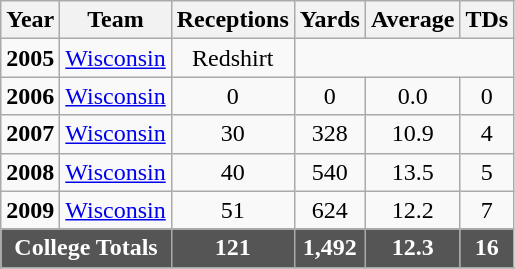<table class="wikitable" style="text-align:center;">
<tr>
<th>Year</th>
<th>Team</th>
<th>Receptions</th>
<th>Yards</th>
<th>Average</th>
<th>TDs</th>
</tr>
<tr>
<td><strong>2005</strong></td>
<td><a href='#'>Wisconsin</a></td>
<td>Redshirt</td>
</tr>
<tr>
<td><strong>2006</strong></td>
<td><a href='#'>Wisconsin</a></td>
<td>0</td>
<td>0</td>
<td>0.0</td>
<td>0</td>
</tr>
<tr>
<td><strong>2007</strong></td>
<td><a href='#'>Wisconsin</a></td>
<td>30</td>
<td>328</td>
<td>10.9</td>
<td>4</td>
</tr>
<tr>
<td><strong>2008</strong></td>
<td><a href='#'>Wisconsin</a></td>
<td>40</td>
<td>540</td>
<td>13.5</td>
<td>5</td>
</tr>
<tr>
<td><strong>2009</strong></td>
<td><a href='#'>Wisconsin</a></td>
<td>51</td>
<td>624</td>
<td>12.2</td>
<td>7</td>
</tr>
<tr style="background:#555555;font-weight:bold;color:white;">
<td colspan=2>College Totals</td>
<td>121</td>
<td>1,492</td>
<td>12.3</td>
<td>16</td>
</tr>
<tr style="background:#555555;font-weight:bold;color:white;">
</tr>
</table>
